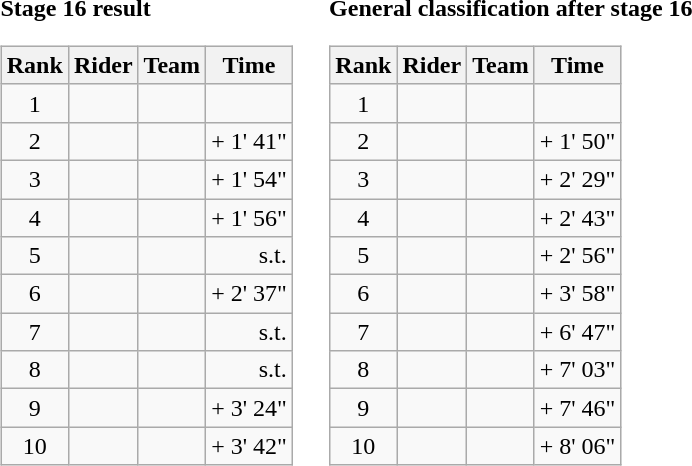<table>
<tr>
<td><strong>Stage 16 result</strong><br><table class="wikitable">
<tr>
<th scope="col">Rank</th>
<th scope="col">Rider</th>
<th scope="col">Team</th>
<th scope="col">Time</th>
</tr>
<tr>
<td style="text-align:center;">1</td>
<td> </td>
<td></td>
<td style="text-align:right;"></td>
</tr>
<tr>
<td style="text-align:center;">2</td>
<td></td>
<td></td>
<td style="text-align:right;">+ 1' 41"</td>
</tr>
<tr>
<td style="text-align:center;">3</td>
<td> </td>
<td></td>
<td style="text-align:right;">+ 1' 54"</td>
</tr>
<tr>
<td style="text-align:center;">4</td>
<td></td>
<td></td>
<td style="text-align:right;">+ 1' 56"</td>
</tr>
<tr>
<td style="text-align:center;">5</td>
<td></td>
<td></td>
<td style="text-align:right;">s.t.</td>
</tr>
<tr>
<td style="text-align:center;">6</td>
<td></td>
<td></td>
<td style="text-align:right;">+ 2' 37"</td>
</tr>
<tr>
<td style="text-align:center;">7</td>
<td></td>
<td></td>
<td align="right">s.t.</td>
</tr>
<tr>
<td style="text-align:center;">8</td>
<td></td>
<td></td>
<td align="right">s.t.</td>
</tr>
<tr>
<td style="text-align:center;">9</td>
<td></td>
<td></td>
<td style="text-align:right;">+ 3' 24"</td>
</tr>
<tr>
<td style="text-align:center;">10</td>
<td></td>
<td></td>
<td style="text-align:right;">+ 3' 42"</td>
</tr>
</table>
</td>
<td></td>
<td><strong>General classification after stage 16</strong><br><table class="wikitable">
<tr>
<th scope="col">Rank</th>
<th scope="col">Rider</th>
<th scope="col">Team</th>
<th scope="col">Time</th>
</tr>
<tr>
<td style="text-align:center;">1</td>
<td> </td>
<td></td>
<td style="text-align:right;"></td>
</tr>
<tr>
<td style="text-align:center;">2</td>
<td></td>
<td></td>
<td style="text-align:right;">+ 1' 50"</td>
</tr>
<tr>
<td style="text-align:center;">3</td>
<td></td>
<td></td>
<td style="text-align:right;">+ 2' 29"</td>
</tr>
<tr>
<td style="text-align:center;">4</td>
<td></td>
<td></td>
<td align="right">+ 2' 43"</td>
</tr>
<tr>
<td style="text-align:center;">5</td>
<td></td>
<td></td>
<td style="text-align:right;">+ 2' 56"</td>
</tr>
<tr>
<td style="text-align:center;">6</td>
<td></td>
<td></td>
<td align="right">+ 3' 58"</td>
</tr>
<tr>
<td style="text-align:center;">7</td>
<td></td>
<td></td>
<td style="text-align:right;">+ 6' 47"</td>
</tr>
<tr>
<td style="text-align:center;">8</td>
<td></td>
<td></td>
<td style="text-align:right;">+ 7' 03"</td>
</tr>
<tr>
<td style="text-align:center;">9</td>
<td></td>
<td></td>
<td style="text-align:right;">+ 7' 46"</td>
</tr>
<tr>
<td style="text-align:center;">10</td>
<td></td>
<td></td>
<td style="text-align:right;">+ 8' 06"</td>
</tr>
</table>
</td>
</tr>
</table>
